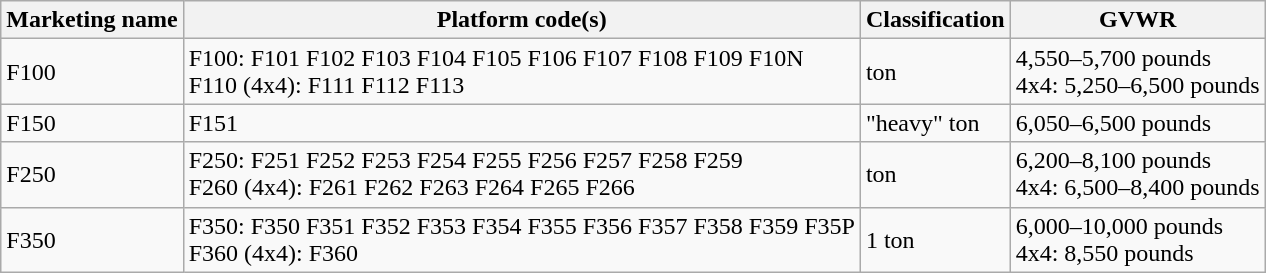<table class="wikitable">
<tr>
<th>Marketing name</th>
<th>Platform code(s)</th>
<th>Classification</th>
<th>GVWR</th>
</tr>
<tr>
<td>F100</td>
<td>F100: F101 F102 F103 F104 F105 F106 F107 F108 F109 F10N<br>F110 (4x4): F111 F112 F113</td>
<td> ton</td>
<td>4,550–5,700 pounds<br>4x4: 5,250–6,500 pounds</td>
</tr>
<tr>
<td>F150</td>
<td>F151</td>
<td>"heavy"  ton</td>
<td>6,050–6,500 pounds</td>
</tr>
<tr>
<td>F250</td>
<td>F250: F251 F252 F253 F254 F255 F256 F257 F258 F259<br>F260 (4x4): F261 F262 F263 F264 F265 F266</td>
<td> ton</td>
<td>6,200–8,100 pounds<br>4x4: 6,500–8,400 pounds</td>
</tr>
<tr>
<td>F350</td>
<td>F350: F350 F351 F352 F353 F354 F355 F356 F357 F358 F359 F35P<br>F360 (4x4): F360</td>
<td>1 ton</td>
<td>6,000–10,000 pounds<br>4x4: 8,550 pounds</td>
</tr>
</table>
